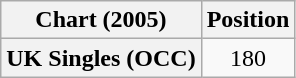<table class="wikitable plainrowheaders" style="text-align:center">
<tr>
<th>Chart (2005)</th>
<th>Position</th>
</tr>
<tr>
<th scope="row">UK Singles (OCC)</th>
<td>180</td>
</tr>
</table>
